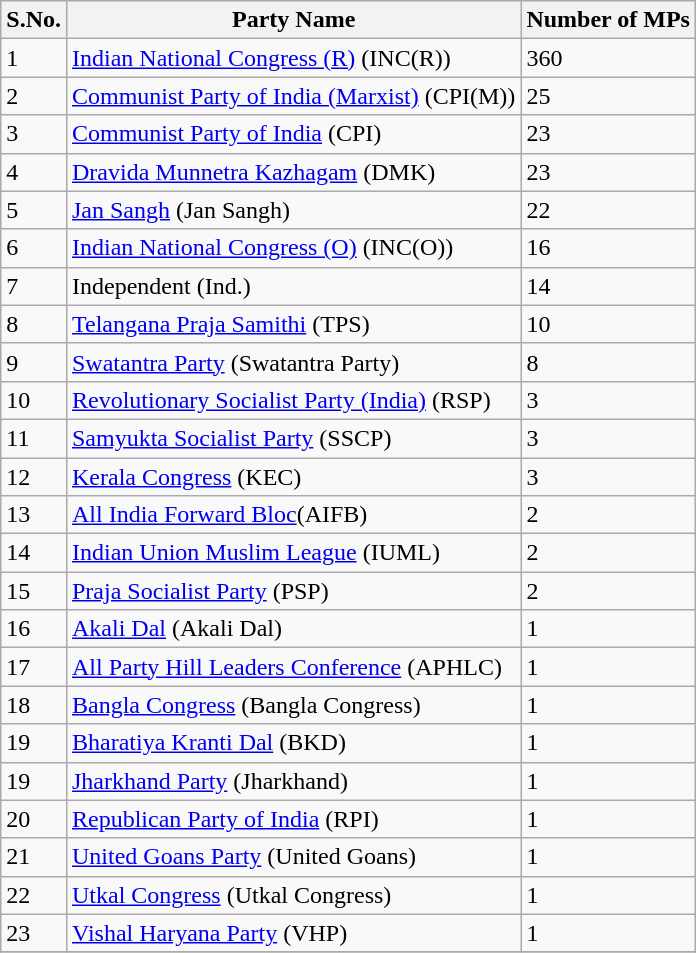<table class="wikitable">
<tr>
<th>S.No.</th>
<th>Party Name</th>
<th>Number of MPs</th>
</tr>
<tr>
<td>1</td>
<td><a href='#'>Indian National Congress (R)</a> (INC(R))</td>
<td>360</td>
</tr>
<tr>
<td>2</td>
<td><a href='#'>Communist Party of India (Marxist)</a> (CPI(M))</td>
<td>25</td>
</tr>
<tr>
<td>3</td>
<td><a href='#'>Communist Party of India</a> (CPI)</td>
<td>23</td>
</tr>
<tr>
<td>4</td>
<td><a href='#'>Dravida Munnetra Kazhagam</a> (DMK)</td>
<td>23</td>
</tr>
<tr>
<td>5</td>
<td><a href='#'>Jan Sangh</a> (Jan Sangh)</td>
<td>22</td>
</tr>
<tr>
<td>6</td>
<td><a href='#'>Indian National Congress (O)</a> (INC(O))</td>
<td>16</td>
</tr>
<tr>
<td>7</td>
<td>Independent (Ind.)</td>
<td>14</td>
</tr>
<tr>
<td>8</td>
<td><a href='#'>Telangana Praja Samithi</a> (TPS)</td>
<td>10</td>
</tr>
<tr>
<td>9</td>
<td><a href='#'>Swatantra Party</a> (Swatantra Party)</td>
<td>8</td>
</tr>
<tr>
<td>10</td>
<td><a href='#'>Revolutionary Socialist Party (India)</a> (RSP)</td>
<td>3</td>
</tr>
<tr>
<td>11</td>
<td><a href='#'>Samyukta Socialist Party</a> (SSCP)</td>
<td>3</td>
</tr>
<tr>
<td>12</td>
<td><a href='#'>Kerala Congress</a> (KEC)</td>
<td>3</td>
</tr>
<tr>
<td>13</td>
<td><a href='#'>All India Forward Bloc</a>(AIFB)</td>
<td>2</td>
</tr>
<tr>
<td>14</td>
<td><a href='#'>Indian Union Muslim League</a> (IUML)</td>
<td>2</td>
</tr>
<tr>
<td>15</td>
<td><a href='#'>Praja Socialist Party</a> (PSP)</td>
<td>2</td>
</tr>
<tr>
<td>16</td>
<td><a href='#'>Akali Dal</a> (Akali Dal)</td>
<td>1</td>
</tr>
<tr>
<td>17</td>
<td><a href='#'>All Party Hill Leaders Conference</a> (APHLC)</td>
<td>1</td>
</tr>
<tr>
<td>18</td>
<td><a href='#'>Bangla Congress</a> (Bangla Congress)</td>
<td>1</td>
</tr>
<tr>
<td>19</td>
<td><a href='#'>Bharatiya Kranti Dal</a> (BKD)</td>
<td>1</td>
</tr>
<tr>
<td>19</td>
<td><a href='#'>Jharkhand Party</a> (Jharkhand)</td>
<td>1</td>
</tr>
<tr>
<td>20</td>
<td><a href='#'>Republican Party of India</a> (RPI)</td>
<td>1</td>
</tr>
<tr>
<td>21</td>
<td><a href='#'>United Goans Party</a> (United Goans)</td>
<td>1</td>
</tr>
<tr>
<td>22</td>
<td><a href='#'>Utkal Congress</a> (Utkal Congress)</td>
<td>1</td>
</tr>
<tr>
<td>23</td>
<td><a href='#'>Vishal Haryana Party</a> (VHP)</td>
<td>1</td>
</tr>
<tr>
</tr>
</table>
